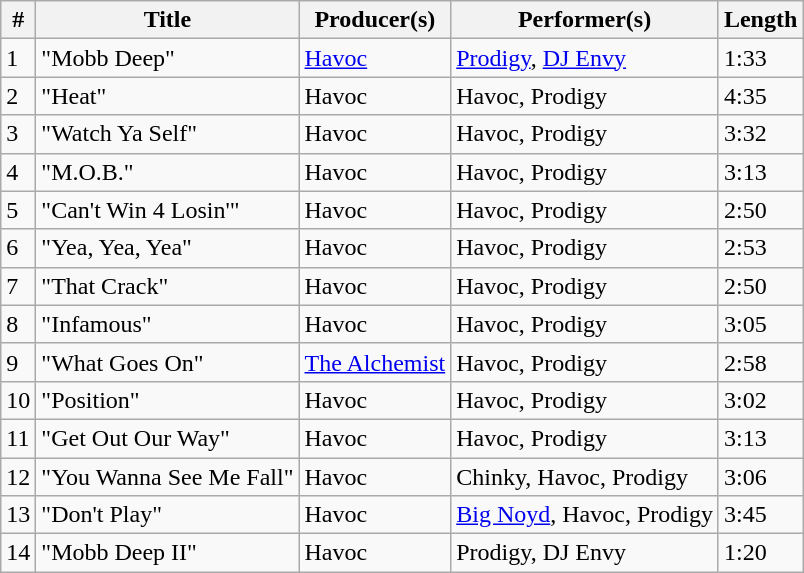<table class="wikitable">
<tr>
<th align="center">#</th>
<th align="center">Title</th>
<th align="center">Producer(s)</th>
<th align="center">Performer(s)</th>
<th align="center">Length</th>
</tr>
<tr>
<td>1</td>
<td>"Mobb Deep"</td>
<td><a href='#'>Havoc</a></td>
<td><a href='#'>Prodigy</a>, <a href='#'>DJ Envy</a></td>
<td>1:33</td>
</tr>
<tr>
<td>2</td>
<td>"Heat"</td>
<td>Havoc</td>
<td>Havoc, Prodigy</td>
<td>4:35</td>
</tr>
<tr>
<td>3</td>
<td>"Watch Ya Self"</td>
<td>Havoc</td>
<td>Havoc, Prodigy</td>
<td>3:32</td>
</tr>
<tr>
<td>4</td>
<td>"M.O.B."</td>
<td>Havoc</td>
<td>Havoc, Prodigy</td>
<td>3:13</td>
</tr>
<tr>
<td>5</td>
<td>"Can't Win 4 Losin'"</td>
<td>Havoc</td>
<td>Havoc, Prodigy</td>
<td>2:50</td>
</tr>
<tr>
<td>6</td>
<td>"Yea, Yea, Yea"</td>
<td>Havoc</td>
<td>Havoc, Prodigy</td>
<td>2:53</td>
</tr>
<tr>
<td>7</td>
<td>"That Crack"</td>
<td>Havoc</td>
<td>Havoc, Prodigy</td>
<td>2:50</td>
</tr>
<tr>
<td>8</td>
<td>"Infamous"</td>
<td>Havoc</td>
<td>Havoc, Prodigy</td>
<td>3:05</td>
</tr>
<tr>
<td>9</td>
<td>"What Goes On"</td>
<td><a href='#'>The Alchemist</a></td>
<td>Havoc, Prodigy</td>
<td>2:58</td>
</tr>
<tr>
<td>10</td>
<td>"Position"</td>
<td>Havoc</td>
<td>Havoc, Prodigy</td>
<td>3:02</td>
</tr>
<tr>
<td>11</td>
<td>"Get Out Our Way"</td>
<td>Havoc</td>
<td>Havoc, Prodigy</td>
<td>3:13</td>
</tr>
<tr>
<td>12</td>
<td>"You Wanna See Me Fall"</td>
<td>Havoc</td>
<td>Chinky, Havoc, Prodigy</td>
<td>3:06</td>
</tr>
<tr>
<td>13</td>
<td>"Don't Play"</td>
<td>Havoc</td>
<td><a href='#'>Big Noyd</a>, Havoc, Prodigy</td>
<td>3:45</td>
</tr>
<tr>
<td>14</td>
<td>"Mobb Deep II"</td>
<td>Havoc</td>
<td>Prodigy, DJ Envy</td>
<td>1:20</td>
</tr>
</table>
